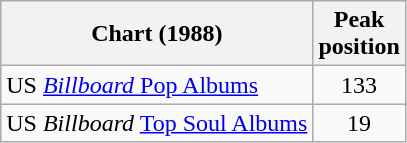<table class="wikitable sortable">
<tr>
<th>Chart (1988)</th>
<th>Peak<br>position</th>
</tr>
<tr>
<td>US <a href='#'><em>Billboard</em> Pop Albums</a></td>
<td align=center>133</td>
</tr>
<tr>
<td>US <em>Billboard</em> <a href='#'>Top Soul Albums</a></td>
<td align=center>19</td>
</tr>
</table>
